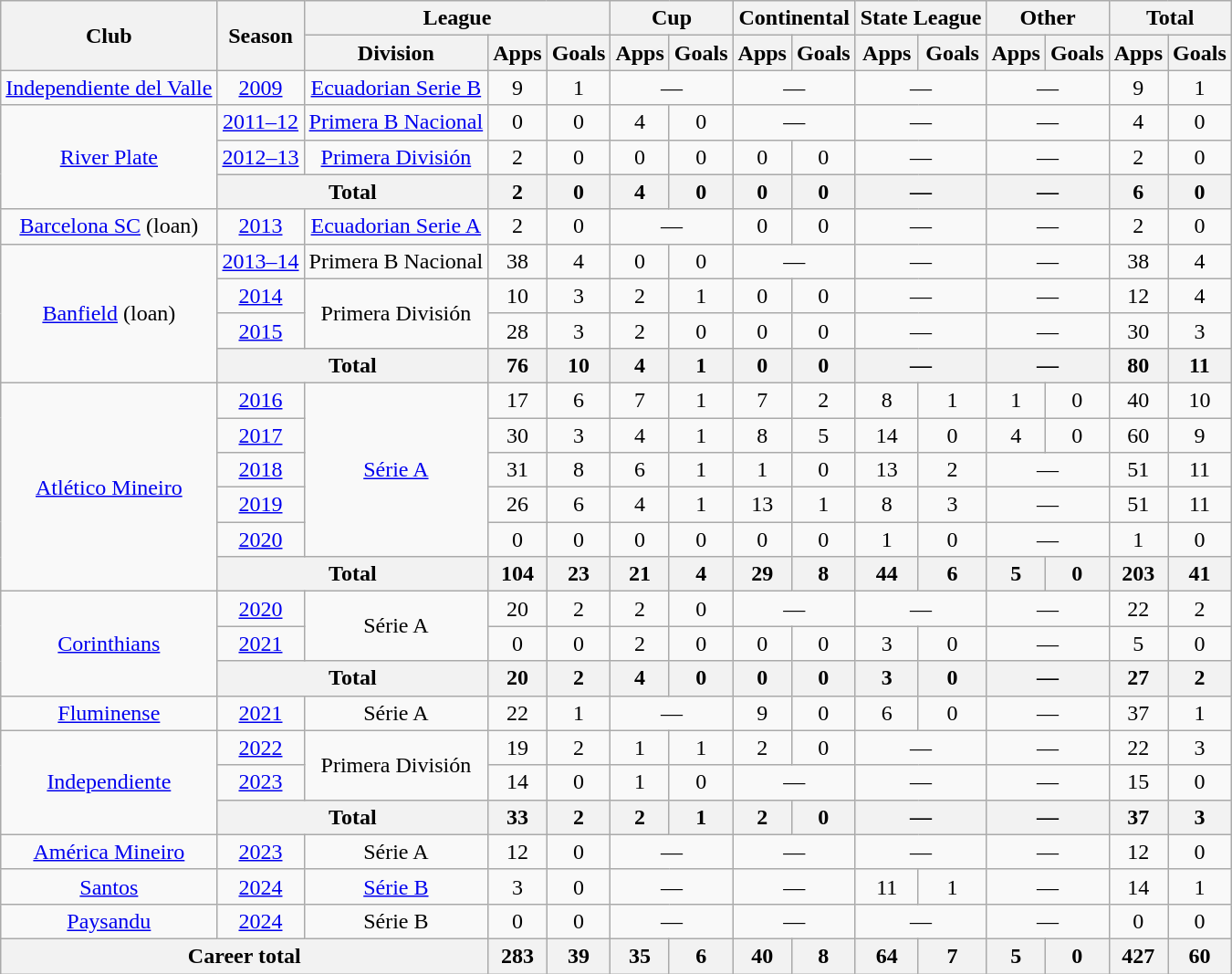<table class="wikitable" style="text-align: center;">
<tr>
<th rowspan="2">Club</th>
<th rowspan="2">Season</th>
<th colspan="3">League</th>
<th colspan="2">Cup</th>
<th colspan="2">Continental</th>
<th colspan="2">State League</th>
<th colspan="2">Other</th>
<th colspan="2">Total</th>
</tr>
<tr>
<th>Division</th>
<th>Apps</th>
<th>Goals</th>
<th>Apps</th>
<th>Goals</th>
<th>Apps</th>
<th>Goals</th>
<th>Apps</th>
<th>Goals</th>
<th>Apps</th>
<th>Goals</th>
<th>Apps</th>
<th>Goals</th>
</tr>
<tr>
<td><a href='#'>Independiente del Valle</a></td>
<td><a href='#'>2009</a></td>
<td><a href='#'>Ecuadorian Serie B</a></td>
<td>9</td>
<td>1</td>
<td colspan="2">—</td>
<td colspan="2">—</td>
<td colspan="2">—</td>
<td colspan="2">—</td>
<td>9</td>
<td>1</td>
</tr>
<tr>
<td rowspan="3"><a href='#'>River Plate</a></td>
<td><a href='#'>2011–12</a></td>
<td><a href='#'>Primera B Nacional</a></td>
<td>0</td>
<td>0</td>
<td>4</td>
<td>0</td>
<td colspan="2">—</td>
<td colspan="2">—</td>
<td colspan="2">—</td>
<td>4</td>
<td>0</td>
</tr>
<tr>
<td><a href='#'>2012–13</a></td>
<td><a href='#'>Primera División</a></td>
<td>2</td>
<td>0</td>
<td>0</td>
<td>0</td>
<td>0</td>
<td>0</td>
<td colspan="2">—</td>
<td colspan="2">—</td>
<td>2</td>
<td>0</td>
</tr>
<tr>
<th colspan="2">Total</th>
<th>2</th>
<th>0</th>
<th>4</th>
<th>0</th>
<th>0</th>
<th>0</th>
<th colspan="2">—</th>
<th colspan="2">—</th>
<th>6</th>
<th>0</th>
</tr>
<tr>
<td><a href='#'>Barcelona SC</a> (loan)</td>
<td><a href='#'>2013</a></td>
<td><a href='#'>Ecuadorian Serie A</a></td>
<td>2</td>
<td>0</td>
<td colspan="2">—</td>
<td>0</td>
<td>0</td>
<td colspan="2">—</td>
<td colspan="2">—</td>
<td>2</td>
<td>0</td>
</tr>
<tr>
<td rowspan="4"><a href='#'>Banfield</a> (loan)</td>
<td><a href='#'>2013–14</a></td>
<td>Primera B Nacional</td>
<td>38</td>
<td>4</td>
<td>0</td>
<td>0</td>
<td colspan="2">—</td>
<td colspan="2">—</td>
<td colspan="2">—</td>
<td>38</td>
<td>4</td>
</tr>
<tr>
<td><a href='#'>2014</a></td>
<td rowspan="2">Primera División</td>
<td>10</td>
<td>3</td>
<td>2</td>
<td>1</td>
<td>0</td>
<td>0</td>
<td colspan="2">—</td>
<td colspan="2">—</td>
<td>12</td>
<td>4</td>
</tr>
<tr>
<td><a href='#'>2015</a></td>
<td>28</td>
<td>3</td>
<td>2</td>
<td>0</td>
<td>0</td>
<td>0</td>
<td colspan="2">—</td>
<td colspan="2">—</td>
<td>30</td>
<td>3</td>
</tr>
<tr>
<th colspan="2">Total</th>
<th>76</th>
<th>10</th>
<th>4</th>
<th>1</th>
<th>0</th>
<th>0</th>
<th colspan="2">—</th>
<th colspan="2">—</th>
<th>80</th>
<th>11</th>
</tr>
<tr>
<td rowspan="6"><a href='#'>Atlético Mineiro</a></td>
<td><a href='#'>2016</a></td>
<td rowspan="5"><a href='#'>Série A</a></td>
<td>17</td>
<td>6</td>
<td>7</td>
<td>1</td>
<td>7</td>
<td>2</td>
<td>8</td>
<td>1</td>
<td>1</td>
<td>0</td>
<td>40</td>
<td>10</td>
</tr>
<tr>
<td><a href='#'>2017</a></td>
<td>30</td>
<td>3</td>
<td>4</td>
<td>1</td>
<td>8</td>
<td>5</td>
<td>14</td>
<td>0</td>
<td>4</td>
<td>0</td>
<td>60</td>
<td>9</td>
</tr>
<tr>
<td><a href='#'>2018</a></td>
<td>31</td>
<td>8</td>
<td>6</td>
<td>1</td>
<td>1</td>
<td>0</td>
<td>13</td>
<td>2</td>
<td colspan="2">—</td>
<td>51</td>
<td>11</td>
</tr>
<tr>
<td><a href='#'>2019</a></td>
<td>26</td>
<td>6</td>
<td>4</td>
<td>1</td>
<td>13</td>
<td>1</td>
<td>8</td>
<td>3</td>
<td colspan="2">—</td>
<td>51</td>
<td>11</td>
</tr>
<tr>
<td><a href='#'>2020</a></td>
<td>0</td>
<td>0</td>
<td>0</td>
<td>0</td>
<td>0</td>
<td>0</td>
<td>1</td>
<td>0</td>
<td colspan="2">—</td>
<td>1</td>
<td>0</td>
</tr>
<tr>
<th colspan="2">Total</th>
<th>104</th>
<th>23</th>
<th>21</th>
<th>4</th>
<th>29</th>
<th>8</th>
<th>44</th>
<th>6</th>
<th>5</th>
<th>0</th>
<th>203</th>
<th>41</th>
</tr>
<tr>
<td rowspan="3"><a href='#'>Corinthians</a></td>
<td><a href='#'>2020</a></td>
<td rowspan="2">Série A</td>
<td>20</td>
<td>2</td>
<td>2</td>
<td>0</td>
<td colspan="2">—</td>
<td colspan="2">—</td>
<td colspan="2">—</td>
<td>22</td>
<td>2</td>
</tr>
<tr>
<td><a href='#'>2021</a></td>
<td>0</td>
<td>0</td>
<td>2</td>
<td>0</td>
<td>0</td>
<td>0</td>
<td>3</td>
<td>0</td>
<td colspan="2">—</td>
<td>5</td>
<td>0</td>
</tr>
<tr>
<th colspan="2">Total</th>
<th>20</th>
<th>2</th>
<th>4</th>
<th>0</th>
<th>0</th>
<th>0</th>
<th>3</th>
<th>0</th>
<th colspan="2">—</th>
<th>27</th>
<th>2</th>
</tr>
<tr>
<td><a href='#'>Fluminense</a></td>
<td><a href='#'>2021</a></td>
<td>Série A</td>
<td>22</td>
<td>1</td>
<td colspan="2">—</td>
<td>9</td>
<td>0</td>
<td>6</td>
<td>0</td>
<td colspan="2">—</td>
<td>37</td>
<td>1</td>
</tr>
<tr>
<td rowspan="3"><a href='#'>Independiente</a></td>
<td><a href='#'>2022</a></td>
<td rowspan="2">Primera División</td>
<td>19</td>
<td>2</td>
<td>1</td>
<td>1</td>
<td>2</td>
<td>0</td>
<td colspan="2">—</td>
<td colspan="2">—</td>
<td>22</td>
<td>3</td>
</tr>
<tr>
<td><a href='#'>2023</a></td>
<td>14</td>
<td>0</td>
<td>1</td>
<td>0</td>
<td colspan="2">—</td>
<td colspan="2">—</td>
<td colspan="2">—</td>
<td>15</td>
<td>0</td>
</tr>
<tr>
<th colspan="2">Total</th>
<th>33</th>
<th>2</th>
<th>2</th>
<th>1</th>
<th>2</th>
<th>0</th>
<th colspan="2">—</th>
<th colspan="2">—</th>
<th>37</th>
<th>3</th>
</tr>
<tr>
<td><a href='#'>América Mineiro</a></td>
<td><a href='#'>2023</a></td>
<td>Série A</td>
<td>12</td>
<td>0</td>
<td colspan="2">—</td>
<td colspan="2">—</td>
<td colspan="2">—</td>
<td colspan="2">—</td>
<td>12</td>
<td>0</td>
</tr>
<tr>
<td><a href='#'>Santos</a></td>
<td><a href='#'>2024</a></td>
<td><a href='#'>Série B</a></td>
<td>3</td>
<td>0</td>
<td colspan="2">—</td>
<td colspan="2">—</td>
<td>11</td>
<td>1</td>
<td colspan="2">—</td>
<td>14</td>
<td>1</td>
</tr>
<tr>
<td><a href='#'>Paysandu</a></td>
<td><a href='#'>2024</a></td>
<td>Série B</td>
<td>0</td>
<td>0</td>
<td colspan="2">—</td>
<td colspan="2">—</td>
<td colspan="2">—</td>
<td colspan="2">—</td>
<td>0</td>
<td>0</td>
</tr>
<tr>
<th colspan="3">Career total</th>
<th>283</th>
<th>39</th>
<th>35</th>
<th>6</th>
<th>40</th>
<th>8</th>
<th>64</th>
<th>7</th>
<th>5</th>
<th>0</th>
<th>427</th>
<th>60</th>
</tr>
</table>
